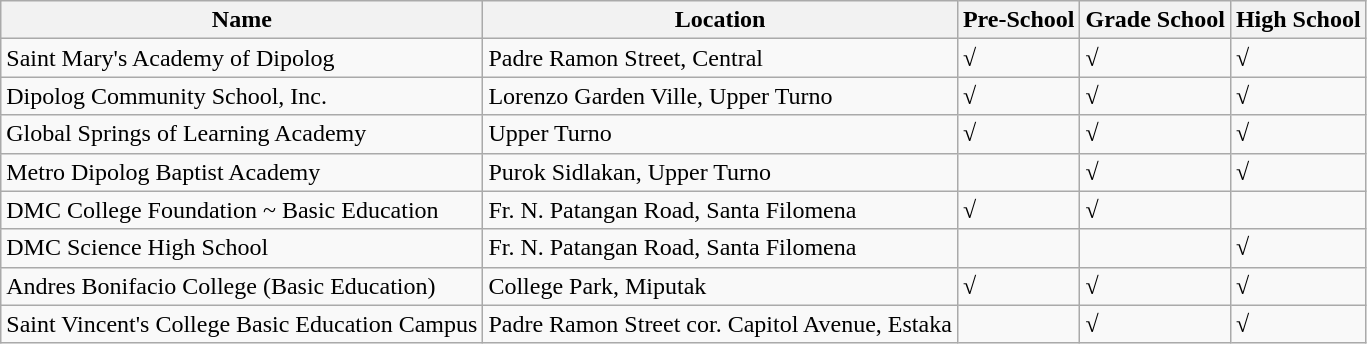<table class = "wikitable">
<tr>
<th>Name</th>
<th>Location</th>
<th>Pre-School</th>
<th>Grade School</th>
<th>High School</th>
</tr>
<tr>
<td>Saint Mary's Academy of Dipolog</td>
<td>Padre Ramon Street, Central</td>
<td>√</td>
<td>√</td>
<td>√</td>
</tr>
<tr>
<td>Dipolog Community School, Inc.</td>
<td>Lorenzo Garden Ville, Upper Turno</td>
<td>√</td>
<td>√</td>
<td>√</td>
</tr>
<tr>
<td>Global Springs of Learning Academy</td>
<td>Upper Turno</td>
<td>√</td>
<td>√</td>
<td>√</td>
</tr>
<tr>
<td>Metro Dipolog Baptist Academy</td>
<td>Purok Sidlakan, Upper Turno</td>
<td></td>
<td>√</td>
<td>√</td>
</tr>
<tr>
<td>DMC College Foundation ~ Basic Education</td>
<td>Fr. N. Patangan Road, Santa Filomena</td>
<td>√</td>
<td>√</td>
<td></td>
</tr>
<tr>
<td>DMC Science High School</td>
<td>Fr. N. Patangan Road, Santa Filomena</td>
<td></td>
<td></td>
<td>√</td>
</tr>
<tr>
<td>Andres Bonifacio College (Basic Education)</td>
<td>College Park, Miputak</td>
<td>√</td>
<td>√</td>
<td>√</td>
</tr>
<tr>
<td>Saint Vincent's College Basic Education Campus</td>
<td>Padre Ramon Street cor. Capitol Avenue, Estaka</td>
<td></td>
<td>√</td>
<td>√</td>
</tr>
</table>
